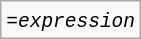<table class="wikitable">
<tr>
<td><code>=<em>expression</em></code></td>
</tr>
</table>
